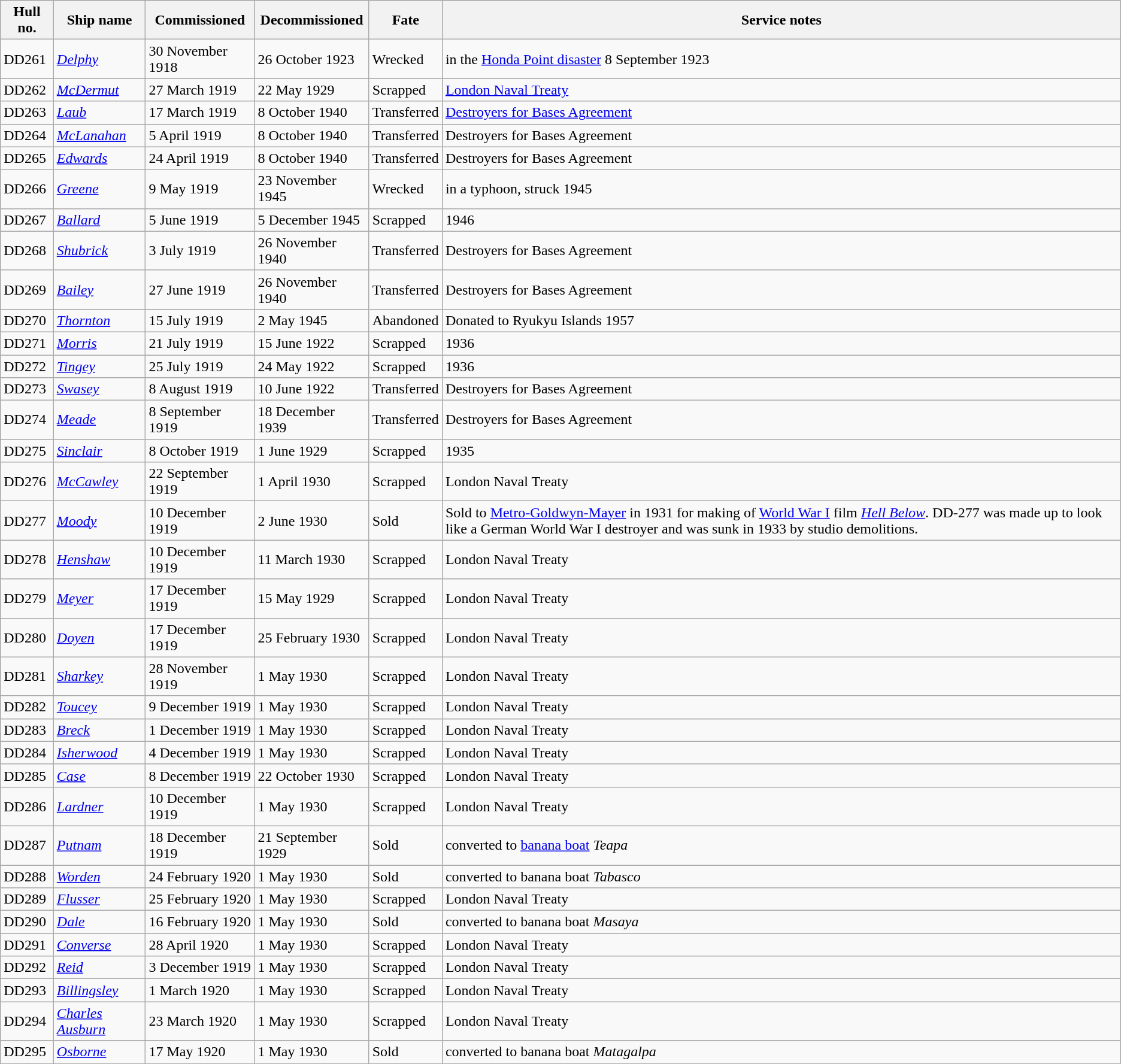<table class="sortable wikitable">
<tr>
<th>Hull no.</th>
<th>Ship name</th>
<th>Commissioned</th>
<th>Decommissioned</th>
<th>Fate</th>
<th>Service notes</th>
</tr>
<tr>
<td>DD261</td>
<td><a href='#'><em>Delphy</em></a></td>
<td>30 November 1918</td>
<td>26 October 1923</td>
<td>Wrecked</td>
<td>in the <a href='#'>Honda Point disaster</a> 8 September 1923</td>
</tr>
<tr>
<td>DD262</td>
<td><a href='#'><em>McDermut</em></a></td>
<td>27 March 1919</td>
<td>22 May 1929</td>
<td>Scrapped</td>
<td><a href='#'>London Naval Treaty</a></td>
</tr>
<tr>
<td>DD263</td>
<td><a href='#'><em>Laub</em></a></td>
<td>17 March 1919</td>
<td>8 October 1940</td>
<td>Transferred</td>
<td><a href='#'>Destroyers for Bases Agreement</a></td>
</tr>
<tr>
<td>DD264</td>
<td><a href='#'><em>McLanahan</em></a></td>
<td>5 April 1919</td>
<td>8 October 1940</td>
<td>Transferred</td>
<td>Destroyers for Bases Agreement</td>
</tr>
<tr>
<td>DD265</td>
<td><a href='#'><em>Edwards</em></a></td>
<td>24 April 1919</td>
<td>8 October 1940</td>
<td>Transferred</td>
<td>Destroyers for Bases Agreement</td>
</tr>
<tr>
<td>DD266</td>
<td><a href='#'><em>Greene</em></a></td>
<td>9 May 1919</td>
<td>23 November 1945</td>
<td>Wrecked</td>
<td>in a typhoon, struck 1945</td>
</tr>
<tr>
<td>DD267</td>
<td><a href='#'><em>Ballard</em></a></td>
<td>5 June 1919</td>
<td>5 December 1945</td>
<td>Scrapped</td>
<td>1946</td>
</tr>
<tr>
<td>DD268</td>
<td><a href='#'><em>Shubrick</em></a></td>
<td>3 July 1919</td>
<td>26 November 1940</td>
<td>Transferred</td>
<td>Destroyers for Bases Agreement</td>
</tr>
<tr>
<td>DD269</td>
<td><a href='#'><em>Bailey</em></a></td>
<td>27 June 1919</td>
<td>26 November 1940</td>
<td>Transferred</td>
<td>Destroyers for Bases Agreement</td>
</tr>
<tr>
<td>DD270</td>
<td><a href='#'><em>Thornton</em></a></td>
<td>15 July 1919</td>
<td>2 May 1945</td>
<td>Abandoned</td>
<td>Donated to Ryukyu Islands 1957</td>
</tr>
<tr>
<td>DD271</td>
<td><a href='#'><em>Morris</em></a></td>
<td>21 July 1919</td>
<td>15 June 1922</td>
<td>Scrapped</td>
<td>1936</td>
</tr>
<tr>
<td>DD272</td>
<td><a href='#'><em>Tingey</em></a></td>
<td>25 July 1919</td>
<td>24 May 1922</td>
<td>Scrapped</td>
<td>1936</td>
</tr>
<tr>
<td>DD273</td>
<td><a href='#'><em>Swasey</em></a></td>
<td>8 August 1919</td>
<td>10 June 1922</td>
<td>Transferred</td>
<td>Destroyers for Bases Agreement</td>
</tr>
<tr>
<td>DD274</td>
<td><a href='#'><em>Meade</em></a></td>
<td>8 September 1919</td>
<td>18 December 1939</td>
<td>Transferred</td>
<td>Destroyers for Bases Agreement</td>
</tr>
<tr>
<td>DD275</td>
<td><a href='#'><em>Sinclair</em></a></td>
<td>8 October 1919</td>
<td>1 June 1929</td>
<td>Scrapped</td>
<td>1935</td>
</tr>
<tr>
<td>DD276</td>
<td><a href='#'><em>McCawley</em></a></td>
<td>22 September 1919</td>
<td>1 April 1930</td>
<td>Scrapped</td>
<td>London Naval Treaty</td>
</tr>
<tr>
<td>DD277</td>
<td><a href='#'><em>Moody</em></a></td>
<td>10 December 1919</td>
<td>2 June 1930</td>
<td>Sold</td>
<td>Sold to <a href='#'>Metro-Goldwyn-Mayer</a> in 1931 for making of <a href='#'>World War I</a> film <em><a href='#'>Hell Below</a></em>. DD-277 was made up to look like a German World War I destroyer and was sunk in 1933 by studio demolitions.</td>
</tr>
<tr>
<td>DD278</td>
<td><a href='#'><em>Henshaw</em></a></td>
<td>10 December 1919</td>
<td>11 March 1930</td>
<td>Scrapped</td>
<td>London Naval Treaty</td>
</tr>
<tr>
<td>DD279</td>
<td><a href='#'><em>Meyer</em></a></td>
<td>17 December 1919</td>
<td>15 May 1929</td>
<td>Scrapped</td>
<td>London Naval Treaty</td>
</tr>
<tr>
<td>DD280</td>
<td><a href='#'><em>Doyen</em></a></td>
<td>17 December 1919</td>
<td>25 February 1930</td>
<td>Scrapped</td>
<td>London Naval Treaty</td>
</tr>
<tr>
<td>DD281</td>
<td><a href='#'><em>Sharkey</em></a></td>
<td>28 November 1919</td>
<td>1 May 1930</td>
<td>Scrapped</td>
<td>London Naval Treaty</td>
</tr>
<tr>
<td>DD282</td>
<td><a href='#'><em>Toucey</em></a></td>
<td>9 December 1919</td>
<td>1 May 1930</td>
<td>Scrapped</td>
<td>London Naval Treaty</td>
</tr>
<tr>
<td>DD283</td>
<td><a href='#'><em>Breck</em></a></td>
<td>1 December 1919</td>
<td>1 May 1930</td>
<td>Scrapped</td>
<td>London Naval Treaty</td>
</tr>
<tr>
<td>DD284</td>
<td><a href='#'><em>Isherwood</em></a></td>
<td>4 December 1919</td>
<td>1 May 1930</td>
<td>Scrapped</td>
<td>London Naval Treaty</td>
</tr>
<tr>
<td>DD285</td>
<td><a href='#'><em>Case</em></a></td>
<td>8 December 1919</td>
<td>22 October 1930</td>
<td>Scrapped</td>
<td>London Naval Treaty</td>
</tr>
<tr>
<td>DD286</td>
<td><a href='#'><em>Lardner</em></a></td>
<td>10 December 1919</td>
<td>1 May 1930</td>
<td>Scrapped</td>
<td>London Naval Treaty</td>
</tr>
<tr>
<td>DD287</td>
<td><a href='#'><em>Putnam</em></a></td>
<td>18 December 1919</td>
<td>21 September 1929</td>
<td>Sold</td>
<td>converted to <a href='#'>banana boat</a> <em>Teapa</em></td>
</tr>
<tr>
<td>DD288</td>
<td><a href='#'><em>Worden</em></a></td>
<td>24 February 1920</td>
<td>1 May 1930</td>
<td>Sold</td>
<td>converted to banana boat <em>Tabasco</em></td>
</tr>
<tr>
<td>DD289</td>
<td><a href='#'><em>Flusser</em></a></td>
<td>25 February 1920</td>
<td>1 May 1930</td>
<td>Scrapped</td>
<td>London Naval Treaty</td>
</tr>
<tr>
<td>DD290</td>
<td><a href='#'><em>Dale</em></a></td>
<td>16 February 1920</td>
<td>1 May 1930</td>
<td>Sold</td>
<td>converted to banana boat <em>Masaya</em></td>
</tr>
<tr>
<td>DD291</td>
<td><a href='#'><em>Converse</em></a></td>
<td>28 April 1920</td>
<td>1 May 1930</td>
<td>Scrapped</td>
<td>London Naval Treaty</td>
</tr>
<tr>
<td>DD292</td>
<td><a href='#'><em>Reid</em></a></td>
<td>3 December 1919</td>
<td>1 May 1930</td>
<td>Scrapped</td>
<td>London Naval Treaty</td>
</tr>
<tr>
<td>DD293</td>
<td><a href='#'><em>Billingsley</em></a></td>
<td>1 March 1920</td>
<td>1 May 1930</td>
<td>Scrapped</td>
<td>London Naval Treaty</td>
</tr>
<tr>
<td>DD294</td>
<td><a href='#'><em>Charles Ausburn</em></a></td>
<td>23 March 1920</td>
<td>1 May 1930</td>
<td>Scrapped</td>
<td>London Naval Treaty</td>
</tr>
<tr>
<td>DD295</td>
<td><a href='#'><em>Osborne</em></a></td>
<td>17 May 1920</td>
<td>1 May 1930</td>
<td>Sold</td>
<td>converted to banana boat <em>Matagalpa</em></td>
</tr>
<tr>
</tr>
</table>
